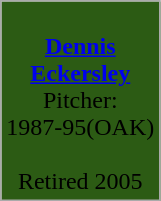<table class="wikitable" style="font-style:bold; font-size:100%; border:3px" cellpadding="2">
<tr align="center" bgcolor="#2c5b14">
<td><br><strong><a href='#'>Dennis<br>Eckersley</a></strong><br>Pitcher:<br>1987-95(OAK)<br><br><span>Retired 2005</span></td>
</tr>
<tr>
</tr>
</table>
